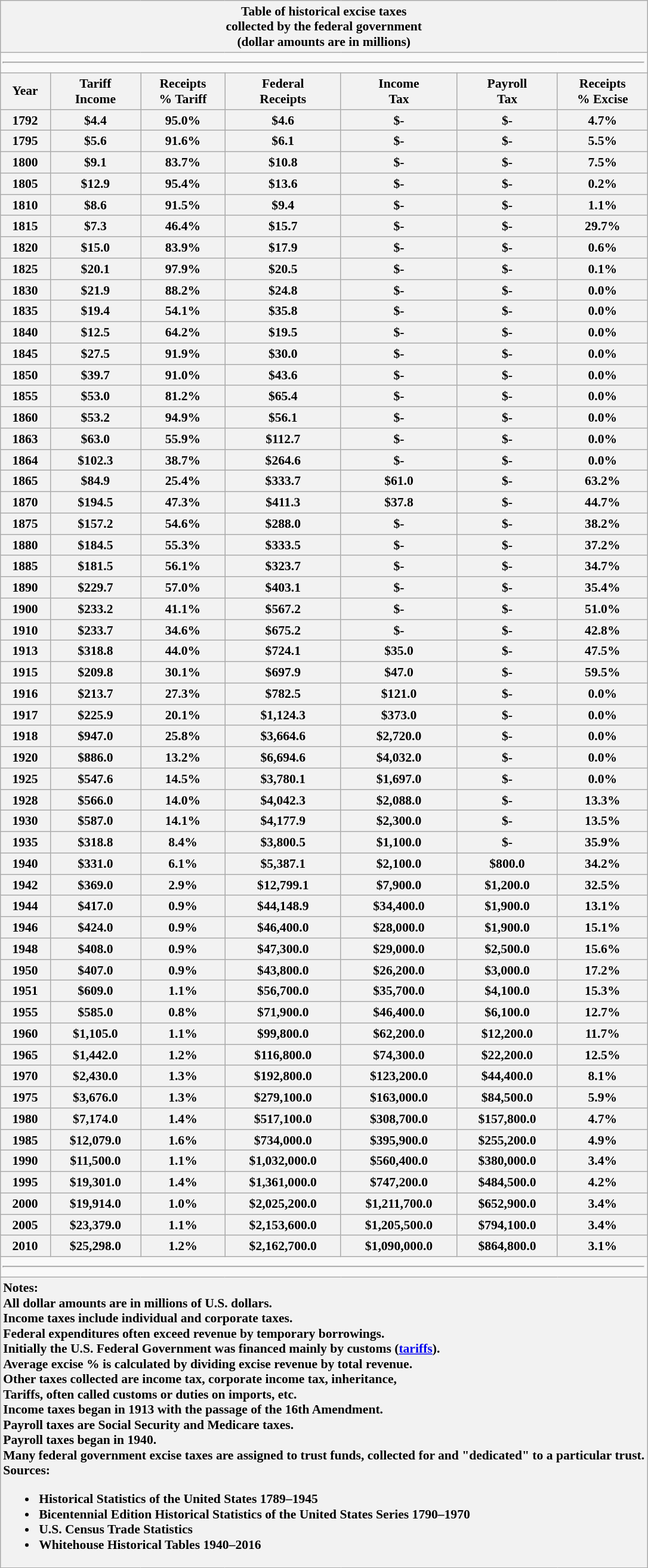<table class="wikitable collapsible collapsed" align="right" cellpadding="1" cellspacing="1" style="margin:0 0 1em 1em; font-size: 90%">
<tr>
<th colspan=7 bgcolor="#ccccff" align="center">Table of historical excise taxes <br> collected by the federal government <br> (dollar amounts are in millions)</th>
</tr>
<tr>
<td colspan=7><hr></td>
</tr>
<tr>
<th align="right">Year</th>
<th>Tariff<br>Income</th>
<th>Receipts<br>% Tariff</th>
<th>Federal<br>Receipts</th>
<th>Income<br>Tax</th>
<th>Payroll<br>Tax</th>
<th>Receipts<br>% Excise</th>
</tr>
<tr>
<th align="right">1792</th>
<th>$4.4</th>
<th>95.0%</th>
<th>$4.6</th>
<th>$-</th>
<th>$-</th>
<th>4.7%</th>
</tr>
<tr>
<th align="right">1795</th>
<th>$5.6</th>
<th>91.6%</th>
<th>$6.1</th>
<th>$-</th>
<th>$-</th>
<th>5.5%</th>
</tr>
<tr>
<th align="right">1800</th>
<th>$9.1</th>
<th>83.7%</th>
<th>$10.8</th>
<th>$-</th>
<th>$-</th>
<th>7.5%</th>
</tr>
<tr>
<th align="right">1805</th>
<th>$12.9</th>
<th>95.4%</th>
<th>$13.6</th>
<th>$-</th>
<th>$-</th>
<th>0.2%</th>
</tr>
<tr>
<th align="right">1810</th>
<th>$8.6</th>
<th>91.5%</th>
<th>$9.4</th>
<th>$-</th>
<th>$-</th>
<th>1.1%</th>
</tr>
<tr>
<th align="right">1815</th>
<th>$7.3</th>
<th>46.4%</th>
<th>$15.7</th>
<th>$-</th>
<th>$-</th>
<th>29.7%</th>
</tr>
<tr>
<th align="right">1820</th>
<th>$15.0</th>
<th>83.9%</th>
<th>$17.9</th>
<th>$-</th>
<th>$-</th>
<th>0.6%</th>
</tr>
<tr>
<th align="right">1825</th>
<th>$20.1</th>
<th>97.9%</th>
<th>$20.5</th>
<th>$-</th>
<th>$-</th>
<th>0.1%</th>
</tr>
<tr>
<th align="right">1830</th>
<th>$21.9</th>
<th>88.2%</th>
<th>$24.8</th>
<th>$-</th>
<th>$-</th>
<th>0.0%</th>
</tr>
<tr>
<th align="right">1835</th>
<th>$19.4</th>
<th>54.1%</th>
<th>$35.8</th>
<th>$-</th>
<th>$-</th>
<th>0.0%</th>
</tr>
<tr>
<th align="right">1840</th>
<th>$12.5</th>
<th>64.2%</th>
<th>$19.5</th>
<th>$-</th>
<th>$-</th>
<th>0.0%</th>
</tr>
<tr>
<th align="right">1845</th>
<th>$27.5</th>
<th>91.9%</th>
<th>$30.0</th>
<th>$-</th>
<th>$-</th>
<th>0.0%</th>
</tr>
<tr>
<th align="right">1850</th>
<th>$39.7</th>
<th>91.0%</th>
<th>$43.6</th>
<th>$-</th>
<th>$-</th>
<th>0.0%</th>
</tr>
<tr>
<th align="right">1855</th>
<th>$53.0</th>
<th>81.2%</th>
<th>$65.4</th>
<th>$-</th>
<th>$-</th>
<th>0.0%</th>
</tr>
<tr>
<th align="right">1860</th>
<th>$53.2</th>
<th>94.9%</th>
<th>$56.1</th>
<th>$-</th>
<th>$-</th>
<th>0.0%</th>
</tr>
<tr>
<th align="right">1863</th>
<th>$63.0</th>
<th>55.9%</th>
<th>$112.7</th>
<th>$-</th>
<th>$-</th>
<th>0.0%</th>
</tr>
<tr>
<th align="right">1864</th>
<th>$102.3</th>
<th>38.7%</th>
<th>$264.6</th>
<th>$-</th>
<th>$-</th>
<th>0.0%</th>
</tr>
<tr>
<th align="right">1865</th>
<th>$84.9</th>
<th>25.4%</th>
<th>$333.7</th>
<th>$61.0</th>
<th>$-</th>
<th>63.2%</th>
</tr>
<tr>
<th align="right">1870</th>
<th>$194.5</th>
<th>47.3%</th>
<th>$411.3</th>
<th>$37.8</th>
<th>$-</th>
<th>44.7%</th>
</tr>
<tr>
<th align="right">1875</th>
<th>$157.2</th>
<th>54.6%</th>
<th>$288.0</th>
<th>$-</th>
<th>$-</th>
<th>38.2%</th>
</tr>
<tr>
<th align="right">1880</th>
<th>$184.5</th>
<th>55.3%</th>
<th>$333.5</th>
<th>$-</th>
<th>$-</th>
<th>37.2%</th>
</tr>
<tr>
<th align="right">1885</th>
<th>$181.5</th>
<th>56.1%</th>
<th>$323.7</th>
<th>$-</th>
<th>$-</th>
<th>34.7%</th>
</tr>
<tr>
<th align="right">1890</th>
<th>$229.7</th>
<th>57.0%</th>
<th>$403.1</th>
<th>$-</th>
<th>$-</th>
<th>35.4%</th>
</tr>
<tr>
<th align="right">1900</th>
<th>$233.2</th>
<th>41.1%</th>
<th>$567.2</th>
<th>$-</th>
<th>$-</th>
<th>51.0%</th>
</tr>
<tr>
<th align="right">1910</th>
<th>$233.7</th>
<th>34.6%</th>
<th>$675.2</th>
<th>$-</th>
<th>$-</th>
<th>42.8%</th>
</tr>
<tr>
<th align="right">1913</th>
<th>$318.8</th>
<th>44.0%</th>
<th>$724.1</th>
<th>$35.0</th>
<th>$-</th>
<th>47.5%</th>
</tr>
<tr>
<th align="right">1915</th>
<th>$209.8</th>
<th>30.1%</th>
<th>$697.9</th>
<th>$47.0</th>
<th>$-</th>
<th>59.5%</th>
</tr>
<tr>
<th align="right">1916</th>
<th>$213.7</th>
<th>27.3%</th>
<th>$782.5</th>
<th>$121.0</th>
<th>$-</th>
<th>0.0%</th>
</tr>
<tr>
<th align="right">1917</th>
<th>$225.9</th>
<th>20.1%</th>
<th>$1,124.3</th>
<th>$373.0</th>
<th>$-</th>
<th>0.0%</th>
</tr>
<tr>
<th align="right">1918</th>
<th>$947.0</th>
<th>25.8%</th>
<th>$3,664.6</th>
<th>$2,720.0</th>
<th>$-</th>
<th>0.0%</th>
</tr>
<tr>
<th align="right">1920</th>
<th>$886.0</th>
<th>13.2%</th>
<th>$6,694.6</th>
<th>$4,032.0</th>
<th>$-</th>
<th>0.0%</th>
</tr>
<tr>
<th align="right">1925</th>
<th>$547.6</th>
<th>14.5%</th>
<th>$3,780.1</th>
<th>$1,697.0</th>
<th>$-</th>
<th>0.0%</th>
</tr>
<tr>
<th align="right">1928</th>
<th>$566.0</th>
<th>14.0%</th>
<th>$4,042.3</th>
<th>$2,088.0</th>
<th>$-</th>
<th>13.3%</th>
</tr>
<tr>
<th align="right">1930</th>
<th>$587.0</th>
<th>14.1%</th>
<th>$4,177.9</th>
<th>$2,300.0</th>
<th>$-</th>
<th>13.5%</th>
</tr>
<tr>
<th align="right">1935</th>
<th>$318.8</th>
<th>8.4%</th>
<th>$3,800.5</th>
<th>$1,100.0</th>
<th>$-</th>
<th>35.9%</th>
</tr>
<tr>
<th align="right">1940</th>
<th>$331.0</th>
<th>6.1%</th>
<th>$5,387.1</th>
<th>$2,100.0</th>
<th>$800.0</th>
<th>34.2%</th>
</tr>
<tr>
<th align="right">1942</th>
<th>$369.0</th>
<th>2.9%</th>
<th>$12,799.1</th>
<th>$7,900.0</th>
<th>$1,200.0</th>
<th>32.5%</th>
</tr>
<tr>
<th align="right">1944</th>
<th>$417.0</th>
<th>0.9%</th>
<th>$44,148.9</th>
<th>$34,400.0</th>
<th>$1,900.0</th>
<th>13.1%</th>
</tr>
<tr>
<th align="right">1946</th>
<th>$424.0</th>
<th>0.9%</th>
<th>$46,400.0</th>
<th>$28,000.0</th>
<th>$1,900.0</th>
<th>15.1%</th>
</tr>
<tr>
<th align="right">1948</th>
<th>$408.0</th>
<th>0.9%</th>
<th>$47,300.0</th>
<th>$29,000.0</th>
<th>$2,500.0</th>
<th>15.6%</th>
</tr>
<tr>
<th align="right">1950</th>
<th>$407.0</th>
<th>0.9%</th>
<th>$43,800.0</th>
<th>$26,200.0</th>
<th>$3,000.0</th>
<th>17.2%</th>
</tr>
<tr>
<th align="right">1951</th>
<th>$609.0</th>
<th>1.1%</th>
<th>$56,700.0</th>
<th>$35,700.0</th>
<th>$4,100.0</th>
<th>15.3%</th>
</tr>
<tr>
<th align="right">1955</th>
<th>$585.0</th>
<th>0.8%</th>
<th>$71,900.0</th>
<th>$46,400.0</th>
<th>$6,100.0</th>
<th>12.7%</th>
</tr>
<tr>
<th align="right">1960</th>
<th>$1,105.0</th>
<th>1.1%</th>
<th>$99,800.0</th>
<th>$62,200.0</th>
<th>$12,200.0</th>
<th>11.7%</th>
</tr>
<tr>
<th align="right">1965</th>
<th>$1,442.0</th>
<th>1.2%</th>
<th>$116,800.0</th>
<th>$74,300.0</th>
<th>$22,200.0</th>
<th>12.5%</th>
</tr>
<tr>
<th align="right">1970</th>
<th>$2,430.0</th>
<th>1.3%</th>
<th>$192,800.0</th>
<th>$123,200.0</th>
<th>$44,400.0</th>
<th>8.1%</th>
</tr>
<tr>
<th align="right">1975</th>
<th>$3,676.0</th>
<th>1.3%</th>
<th>$279,100.0</th>
<th>$163,000.0</th>
<th>$84,500.0</th>
<th>5.9%</th>
</tr>
<tr>
<th align="right">1980</th>
<th>$7,174.0</th>
<th>1.4%</th>
<th>$517,100.0</th>
<th>$308,700.0</th>
<th>$157,800.0</th>
<th>4.7%</th>
</tr>
<tr>
<th align="right">1985</th>
<th>$12,079.0</th>
<th>1.6%</th>
<th>$734,000.0</th>
<th>$395,900.0</th>
<th>$255,200.0</th>
<th>4.9%</th>
</tr>
<tr>
<th align="right">1990</th>
<th>$11,500.0</th>
<th>1.1%</th>
<th>$1,032,000.0</th>
<th>$560,400.0</th>
<th>$380,000.0</th>
<th>3.4%</th>
</tr>
<tr>
<th align="right">1995</th>
<th>$19,301.0</th>
<th>1.4%</th>
<th>$1,361,000.0</th>
<th>$747,200.0</th>
<th>$484,500.0</th>
<th>4.2%</th>
</tr>
<tr>
<th align="right">2000</th>
<th>$19,914.0</th>
<th>1.0%</th>
<th>$2,025,200.0</th>
<th>$1,211,700.0</th>
<th>$652,900.0</th>
<th>3.4%</th>
</tr>
<tr>
<th align="right">2005</th>
<th>$23,379.0</th>
<th>1.1%</th>
<th>$2,153,600.0</th>
<th>$1,205,500.0</th>
<th>$794,100.0</th>
<th>3.4%</th>
</tr>
<tr>
<th align="right">2010</th>
<th>$25,298.0</th>
<th>1.2%</th>
<th>$2,162,700.0</th>
<th>$1,090,000.0</th>
<th>$864,800.0</th>
<th>3.1%</th>
</tr>
<tr>
<td colspan=7><hr></td>
</tr>
<tr>
<th colspan="7" style="text-align:left;" font-size: 90%>Notes:<br>All dollar amounts are in millions of U.S. dollars.<br> Income taxes include individual and corporate taxes.<br>Federal expenditures often exceed revenue by temporary borrowings.<br>Initially the U.S. Federal Government was financed mainly by customs (<a href='#'>tariffs</a>).<br> Average excise % is calculated by dividing excise revenue by total revenue.<br>Other taxes collected are income tax, corporate income tax, inheritance,<br>Tariffs, often called customs or duties on imports, etc.<br> Income taxes began in 1913 with the passage of the 16th Amendment.<br> Payroll taxes are Social Security and Medicare taxes.<br>Payroll taxes began in 1940.<br>Many federal government excise taxes are assigned to trust funds, collected for and "dedicated" to a particular trust. <br>Sources:<br><ul><li>Historical Statistics of the United States 1789–1945</li><li>Bicentennial Edition Historical Statistics of the United States Series 1790–1970</li><li>U.S. Census Trade Statistics</li><li>Whitehouse Historical Tables 1940–2016</li></ul></th>
</tr>
</table>
